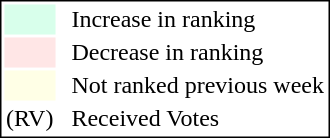<table style="border:1px solid black;">
<tr>
<td style="background:#D8FFEB; width:20px;"></td>
<td> </td>
<td>Increase in ranking</td>
</tr>
<tr>
<td style="background:#FFE6E6; width:20px;"></td>
<td> </td>
<td>Decrease in ranking</td>
</tr>
<tr>
<td style="background:#FFFFE6; width:20px;"></td>
<td> </td>
<td>Not ranked previous week</td>
</tr>
<tr>
<td>(RV)</td>
<td> </td>
<td>Received Votes</td>
</tr>
</table>
